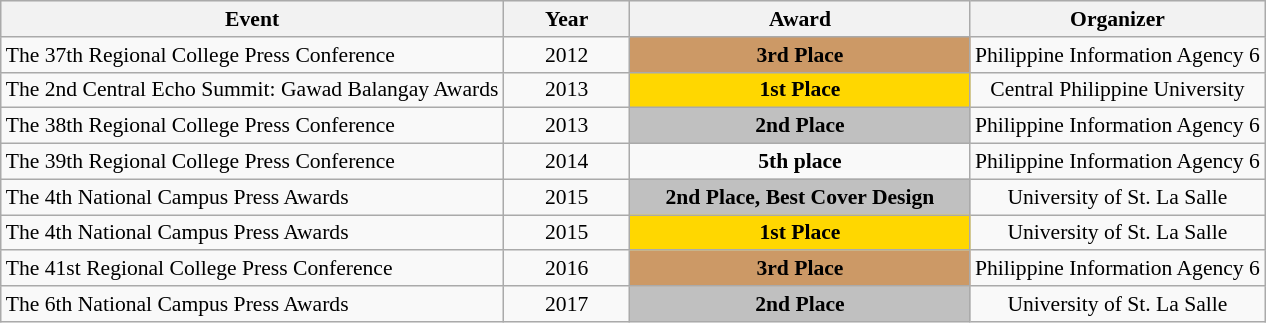<table class="wikitable sortable" style="text-align:center; font-size:90%;">
<tr bgcolor="#efefef">
<th>Event</th>
<th width=10%>Year</th>
<th width=220px>Award</th>
<th>Organizer</th>
</tr>
<tr>
<td align=left>The 37th Regional College Press Conference</td>
<td>2012</td>
<td bgcolor="cc9966"><strong>3rd Place</strong></td>
<td>Philippine Information Agency 6</td>
</tr>
<tr>
<td align=left>The 2nd Central Echo Summit: Gawad Balangay Awards</td>
<td>2013</td>
<td bgcolor="gold"><strong>1st Place</strong></td>
<td>Central Philippine University</td>
</tr>
<tr>
<td align=left>The 38th Regional College Press Conference</td>
<td>2013</td>
<td bgcolor="silver"><strong>2nd Place</strong></td>
<td>Philippine Information Agency 6</td>
</tr>
<tr>
<td align=left>The 39th Regional College Press Conference</td>
<td>2014</td>
<td bgcolor=""><strong>5th place</strong></td>
<td>Philippine Information Agency 6</td>
</tr>
<tr>
<td align=left>The 4th National Campus Press Awards</td>
<td>2015</td>
<td bgcolor="silver"><strong>2nd Place, Best Cover Design</strong></td>
<td>University of St. La Salle</td>
</tr>
<tr>
<td align=left>The 4th National Campus Press Awards</td>
<td>2015</td>
<td bgcolor="gold"><strong>1st Place</strong></td>
<td>University of St. La Salle</td>
</tr>
<tr>
<td align=left>The 41st Regional College Press Conference</td>
<td>2016</td>
<td bgcolor="cc9966"><strong>3rd Place</strong></td>
<td>Philippine Information Agency 6</td>
</tr>
<tr>
<td align=left>The 6th National Campus Press Awards</td>
<td>2017</td>
<td bgcolor="silver"><strong>2nd Place</strong></td>
<td>University of St. La Salle</td>
</tr>
</table>
